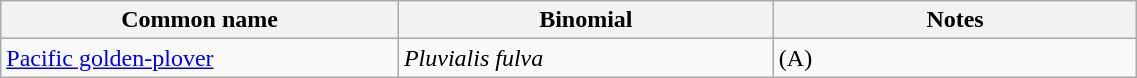<table width=60% class="wikitable">
<tr>
<th width=35%>Common name</th>
<th width=33%>Binomial</th>
<th width=32%>Notes</th>
</tr>
<tr>
<td><a href='#'>Pacific golden-plover</a></td>
<td><em>Pluvialis fulva</em></td>
<td>(A)</td>
</tr>
</table>
